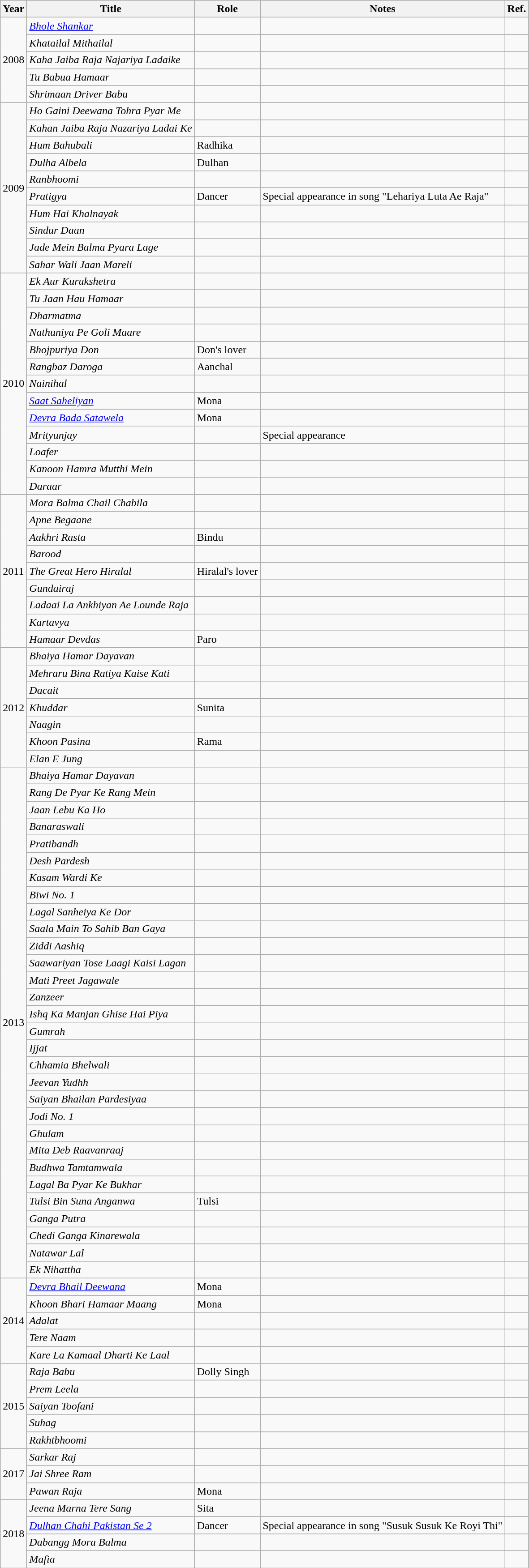<table class="wikitable sortable">
<tr>
<th>Year</th>
<th>Title</th>
<th>Role</th>
<th class="unsortable">Notes</th>
<th class="unsortable">Ref.</th>
</tr>
<tr>
<td rowspan="5">2008</td>
<td><em><a href='#'>Bhole Shankar</a></em></td>
<td></td>
<td></td>
<td></td>
</tr>
<tr>
<td><em>Khatailal Mithailal</em></td>
<td></td>
<td></td>
<td></td>
</tr>
<tr>
<td><em>Kaha Jaiba Raja Najariya Ladaike</em></td>
<td></td>
<td></td>
<td></td>
</tr>
<tr>
<td><em>Tu Babua Hamaar</em></td>
<td></td>
<td></td>
<td></td>
</tr>
<tr>
<td><em>Shrimaan Driver Babu</em></td>
<td></td>
<td></td>
<td></td>
</tr>
<tr>
<td rowspan="10">2009</td>
<td><em>Ho Gaini Deewana Tohra Pyar Me</em></td>
<td></td>
<td></td>
<td></td>
</tr>
<tr>
<td><em>Kahan Jaiba Raja Nazariya Ladai Ke</em></td>
<td></td>
<td></td>
<td></td>
</tr>
<tr>
<td><em>Hum Bahubali</em></td>
<td>Radhika</td>
<td></td>
<td></td>
</tr>
<tr>
<td><em>Dulha Albela</em></td>
<td>Dulhan</td>
<td></td>
<td></td>
</tr>
<tr>
<td><em>Ranbhoomi</em></td>
<td></td>
<td></td>
<td></td>
</tr>
<tr>
<td><em>Pratigya</em></td>
<td>Dancer</td>
<td>Special appearance in song "Lehariya Luta Ae Raja"</td>
<td></td>
</tr>
<tr>
<td><em>Hum Hai Khalnayak</em></td>
<td></td>
<td></td>
<td></td>
</tr>
<tr>
<td><em>Sindur Daan</em></td>
<td></td>
<td></td>
<td></td>
</tr>
<tr>
<td><em>Jade Mein Balma Pyara Lage</em></td>
<td></td>
<td></td>
<td></td>
</tr>
<tr>
<td><em>Sahar Wali Jaan Mareli</em></td>
<td></td>
<td></td>
<td></td>
</tr>
<tr>
<td rowspan="13">2010</td>
<td><em>Ek Aur Kurukshetra</em></td>
<td></td>
<td></td>
<td></td>
</tr>
<tr>
<td><em>Tu Jaan Hau Hamaar</em></td>
<td></td>
<td></td>
<td></td>
</tr>
<tr>
<td><em>Dharmatma </em></td>
<td></td>
<td></td>
<td></td>
</tr>
<tr>
<td><em>Nathuniya Pe Goli Maare</em></td>
<td></td>
<td></td>
<td></td>
</tr>
<tr>
<td><em>Bhojpuriya Don</em></td>
<td>Don's lover</td>
<td></td>
<td></td>
</tr>
<tr>
<td><em>Rangbaz Daroga</em></td>
<td>Aanchal</td>
<td></td>
<td></td>
</tr>
<tr>
<td><em>Nainihal</em></td>
<td></td>
<td></td>
<td></td>
</tr>
<tr>
<td><em><a href='#'>Saat Saheliyan</a></em></td>
<td>Mona</td>
<td></td>
<td></td>
</tr>
<tr>
<td><em><a href='#'>Devra Bada Satawela</a></em></td>
<td>Mona</td>
<td></td>
<td></td>
</tr>
<tr>
<td><em>Mrityunjay</em></td>
<td></td>
<td>Special appearance</td>
<td></td>
</tr>
<tr>
<td><em>Loafer</em></td>
<td></td>
<td></td>
<td></td>
</tr>
<tr>
<td><em>Kanoon Hamra Mutthi Mein</em></td>
<td></td>
<td></td>
<td></td>
</tr>
<tr>
<td><em>Daraar</em></td>
<td></td>
<td></td>
<td></td>
</tr>
<tr>
<td rowspan="9">2011</td>
<td><em>Mora Balma Chail Chabila</em></td>
<td></td>
<td></td>
<td></td>
</tr>
<tr>
<td><em>Apne Begaane</em></td>
<td></td>
<td></td>
<td></td>
</tr>
<tr>
<td><em>Aakhri Rasta</em></td>
<td>Bindu</td>
<td></td>
<td></td>
</tr>
<tr>
<td><em>Barood</em></td>
<td></td>
<td></td>
<td></td>
</tr>
<tr>
<td><em>The Great Hero Hiralal</em></td>
<td>Hiralal's lover</td>
<td></td>
<td></td>
</tr>
<tr>
<td><em>Gundairaj</em></td>
<td></td>
<td></td>
<td></td>
</tr>
<tr>
<td><em>Ladaai La Ankhiyan Ae Lounde Raja</em></td>
<td></td>
<td></td>
<td></td>
</tr>
<tr>
<td><em>Kartavya</em></td>
<td></td>
<td></td>
<td></td>
</tr>
<tr>
<td><em>Hamaar Devdas</em></td>
<td>Paro</td>
<td></td>
<td></td>
</tr>
<tr>
<td rowspan="7">2012</td>
<td><em>Bhaiya Hamar Dayavan</em></td>
<td></td>
<td></td>
<td></td>
</tr>
<tr>
<td><em>Mehraru Bina Ratiya Kaise Kati</em></td>
<td></td>
<td></td>
<td></td>
</tr>
<tr>
<td><em>Dacait</em></td>
<td></td>
<td></td>
<td></td>
</tr>
<tr>
<td><em>Khuddar</em></td>
<td>Sunita</td>
<td></td>
<td></td>
</tr>
<tr>
<td><em>Naagin</em></td>
<td></td>
<td></td>
<td></td>
</tr>
<tr>
<td><em>Khoon Pasina</em></td>
<td>Rama</td>
<td></td>
<td></td>
</tr>
<tr>
<td><em>Elan E Jung</em></td>
<td></td>
<td></td>
<td></td>
</tr>
<tr>
<td rowspan="30">2013</td>
<td><em>Bhaiya Hamar Dayavan</em></td>
<td></td>
<td></td>
<td></td>
</tr>
<tr>
<td><em>Rang De Pyar Ke Rang Mein</em></td>
<td></td>
<td></td>
<td></td>
</tr>
<tr>
<td><em>Jaan Lebu Ka Ho</em></td>
<td></td>
<td></td>
<td></td>
</tr>
<tr>
<td><em>Banaraswali</em></td>
<td></td>
<td></td>
<td></td>
</tr>
<tr>
<td><em>Pratibandh</em></td>
<td></td>
<td></td>
<td></td>
</tr>
<tr>
<td><em>Desh Pardesh</em></td>
<td></td>
<td></td>
<td></td>
</tr>
<tr>
<td><em>Kasam Wardi Ke</em></td>
<td></td>
<td></td>
<td></td>
</tr>
<tr>
<td><em>Biwi No. 1</em></td>
<td></td>
<td></td>
<td></td>
</tr>
<tr>
<td><em>Lagal Sanheiya Ke Dor</em></td>
<td></td>
<td></td>
<td></td>
</tr>
<tr>
<td><em>Saala Main To Sahib Ban Gaya</em></td>
<td></td>
<td></td>
<td></td>
</tr>
<tr>
<td><em>Ziddi Aashiq</em></td>
<td></td>
<td></td>
<td></td>
</tr>
<tr>
<td><em>Saawariyan Tose Laagi Kaisi Lagan</em></td>
<td></td>
<td></td>
<td></td>
</tr>
<tr>
<td><em>Mati Preet Jagawale</em></td>
<td></td>
<td></td>
<td></td>
</tr>
<tr>
<td><em>Zanzeer</em></td>
<td></td>
<td></td>
<td></td>
</tr>
<tr>
<td><em>Ishq Ka Manjan Ghise Hai Piya</em></td>
<td></td>
<td></td>
<td></td>
</tr>
<tr>
<td><em>Gumrah</em></td>
<td></td>
<td></td>
<td></td>
</tr>
<tr>
<td><em>Ijjat</em></td>
<td></td>
<td></td>
<td></td>
</tr>
<tr>
<td><em>Chhamia Bhelwali</em></td>
<td></td>
<td></td>
<td></td>
</tr>
<tr>
<td><em>Jeevan Yudhh</em></td>
<td></td>
<td></td>
<td></td>
</tr>
<tr>
<td><em>Saiyan Bhailan Pardesiyaa</em></td>
<td></td>
<td></td>
<td></td>
</tr>
<tr>
<td><em>Jodi No. 1</em></td>
<td></td>
<td></td>
<td></td>
</tr>
<tr>
<td><em>Ghulam</em></td>
<td></td>
<td></td>
<td></td>
</tr>
<tr>
<td><em>Mita Deb Raavanraaj</em></td>
<td></td>
<td></td>
<td></td>
</tr>
<tr>
<td><em>Budhwa Tamtamwala</em></td>
<td></td>
<td></td>
<td></td>
</tr>
<tr>
<td><em>Lagal Ba Pyar Ke Bukhar</em></td>
<td></td>
<td></td>
<td></td>
</tr>
<tr>
<td><em>Tulsi Bin Suna Anganwa</em></td>
<td>Tulsi</td>
<td></td>
<td></td>
</tr>
<tr>
<td><em>Ganga Putra</em></td>
<td></td>
<td></td>
<td></td>
</tr>
<tr>
<td><em>Chedi Ganga Kinarewala</em></td>
<td></td>
<td></td>
<td></td>
</tr>
<tr>
<td><em>Natawar Lal</em></td>
<td></td>
<td></td>
<td></td>
</tr>
<tr>
<td><em>Ek Nihattha</em></td>
<td></td>
<td></td>
<td></td>
</tr>
<tr>
<td rowspan="5">2014</td>
<td><em><a href='#'>Devra Bhail Deewana</a></em></td>
<td>Mona</td>
<td></td>
<td></td>
</tr>
<tr>
<td><em>Khoon Bhari Hamaar Maang</em></td>
<td>Mona</td>
<td></td>
<td></td>
</tr>
<tr>
<td><em>Adalat</em></td>
<td></td>
<td></td>
<td></td>
</tr>
<tr>
<td><em>Tere Naam</em></td>
<td></td>
<td></td>
<td></td>
</tr>
<tr>
<td><em>Kare La Kamaal Dharti Ke Laal</em></td>
<td></td>
<td></td>
<td></td>
</tr>
<tr>
<td rowspan="5">2015</td>
<td><em>Raja Babu</em></td>
<td>Dolly Singh</td>
<td></td>
<td></td>
</tr>
<tr>
<td><em>Prem Leela</em></td>
<td></td>
<td></td>
<td></td>
</tr>
<tr>
<td><em>Saiyan Toofani</em></td>
<td></td>
<td></td>
<td></td>
</tr>
<tr>
<td><em>Suhag</em></td>
<td></td>
<td></td>
<td></td>
</tr>
<tr>
<td><em>Rakhtbhoomi</em></td>
<td></td>
<td></td>
<td></td>
</tr>
<tr>
<td rowspan="3">2017</td>
<td><em>Sarkar Raj</em></td>
<td></td>
<td></td>
<td></td>
</tr>
<tr>
<td><em>Jai Shree Ram</em></td>
<td></td>
<td></td>
<td></td>
</tr>
<tr>
<td><em>Pawan Raja</em></td>
<td>Mona</td>
<td></td>
<td></td>
</tr>
<tr>
<td rowspan="4">2018</td>
<td><em>Jeena Marna Tere Sang</em></td>
<td>Sita</td>
<td></td>
<td></td>
</tr>
<tr>
<td><em><a href='#'>Dulhan Chahi Pakistan Se 2</a></em></td>
<td>Dancer</td>
<td>Special appearance in song "Susuk Susuk Ke Royi Thi"</td>
<td></td>
</tr>
<tr>
<td><em>Dabangg Mora Balma</em></td>
<td></td>
<td></td>
<td></td>
</tr>
<tr>
<td><em>Mafia</em></td>
<td></td>
<td></td>
<td></td>
</tr>
</table>
